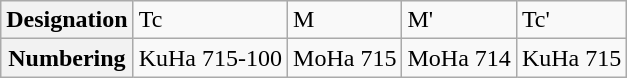<table class="wikitable">
<tr>
<th>Designation</th>
<td>Tc</td>
<td>M</td>
<td>M'</td>
<td>Tc'</td>
</tr>
<tr>
<th>Numbering</th>
<td>KuHa 715-100</td>
<td>MoHa 715</td>
<td>MoHa 714</td>
<td>KuHa 715</td>
</tr>
</table>
